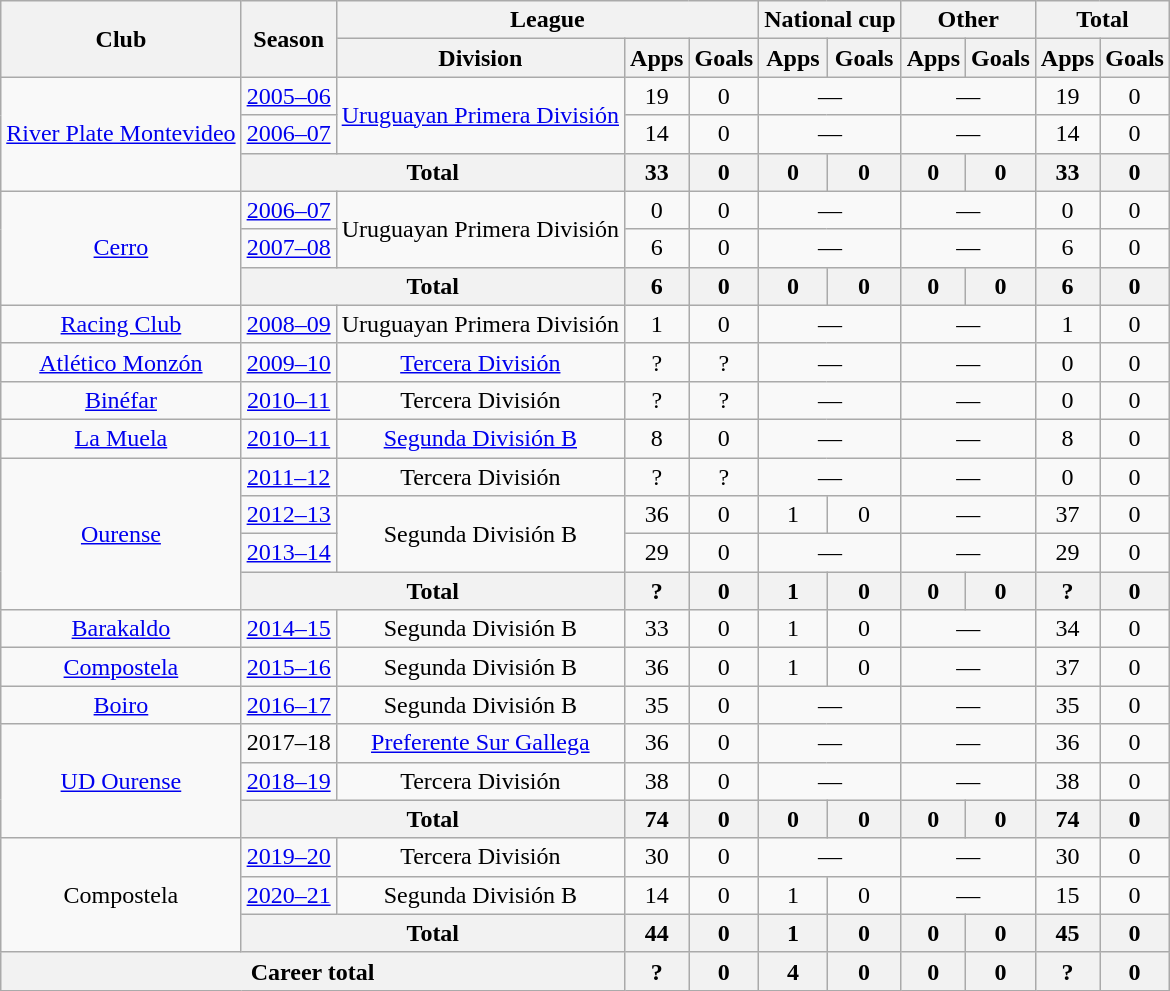<table class="wikitable" style="text-align:center">
<tr>
<th rowspan="2">Club</th>
<th rowspan="2">Season</th>
<th colspan="3">League</th>
<th colspan="2">National cup</th>
<th colspan="2">Other</th>
<th colspan="2">Total</th>
</tr>
<tr>
<th>Division</th>
<th>Apps</th>
<th>Goals</th>
<th>Apps</th>
<th>Goals</th>
<th>Apps</th>
<th>Goals</th>
<th>Apps</th>
<th>Goals</th>
</tr>
<tr>
<td rowspan="3"><a href='#'>River Plate Montevideo</a></td>
<td><a href='#'>2005–06</a></td>
<td rowspan="2"><a href='#'>Uruguayan Primera División</a></td>
<td>19</td>
<td>0</td>
<td colspan="2">—</td>
<td colspan="2">—</td>
<td>19</td>
<td>0</td>
</tr>
<tr>
<td><a href='#'>2006–07</a></td>
<td>14</td>
<td>0</td>
<td colspan="2">—</td>
<td colspan="2">—</td>
<td>14</td>
<td>0</td>
</tr>
<tr>
<th colspan="2">Total</th>
<th>33</th>
<th>0</th>
<th>0</th>
<th>0</th>
<th>0</th>
<th>0</th>
<th>33</th>
<th>0</th>
</tr>
<tr>
<td rowspan="3"><a href='#'>Cerro</a></td>
<td><a href='#'>2006–07</a></td>
<td rowspan="2">Uruguayan Primera División</td>
<td>0</td>
<td>0</td>
<td colspan="2">—</td>
<td colspan="2">—</td>
<td>0</td>
<td>0</td>
</tr>
<tr>
<td><a href='#'>2007–08</a></td>
<td>6</td>
<td>0</td>
<td colspan="2">—</td>
<td colspan="2">—</td>
<td>6</td>
<td>0</td>
</tr>
<tr>
<th colspan="2">Total</th>
<th>6</th>
<th>0</th>
<th>0</th>
<th>0</th>
<th>0</th>
<th>0</th>
<th>6</th>
<th>0</th>
</tr>
<tr>
<td><a href='#'>Racing Club</a></td>
<td><a href='#'>2008–09</a></td>
<td>Uruguayan Primera División</td>
<td>1</td>
<td>0</td>
<td colspan="2">—</td>
<td colspan="2">—</td>
<td>1</td>
<td>0</td>
</tr>
<tr>
<td><a href='#'>Atlético Monzón</a></td>
<td><a href='#'>2009–10</a></td>
<td><a href='#'>Tercera División</a></td>
<td>?</td>
<td>?</td>
<td colspan="2">—</td>
<td colspan="2">—</td>
<td>0</td>
<td>0</td>
</tr>
<tr>
<td><a href='#'>Binéfar</a></td>
<td><a href='#'>2010–11</a></td>
<td>Tercera División</td>
<td>?</td>
<td>?</td>
<td colspan="2">—</td>
<td colspan="2">—</td>
<td>0</td>
<td>0</td>
</tr>
<tr>
<td><a href='#'>La Muela</a></td>
<td><a href='#'>2010–11</a></td>
<td><a href='#'>Segunda División B</a></td>
<td>8</td>
<td>0</td>
<td colspan="2">—</td>
<td colspan="2">—</td>
<td>8</td>
<td>0</td>
</tr>
<tr>
<td rowspan="4"><a href='#'>Ourense</a></td>
<td><a href='#'>2011–12</a></td>
<td>Tercera División</td>
<td>?</td>
<td>?</td>
<td colspan="2">—</td>
<td colspan="2">—</td>
<td>0</td>
<td>0</td>
</tr>
<tr>
<td><a href='#'>2012–13</a></td>
<td rowspan="2">Segunda División B</td>
<td>36</td>
<td>0</td>
<td>1</td>
<td>0</td>
<td colspan="2">—</td>
<td>37</td>
<td>0</td>
</tr>
<tr>
<td><a href='#'>2013–14</a></td>
<td>29</td>
<td>0</td>
<td colspan="2">—</td>
<td colspan="2">—</td>
<td>29</td>
<td>0</td>
</tr>
<tr>
<th colspan="2">Total</th>
<th>?</th>
<th>0</th>
<th>1</th>
<th>0</th>
<th>0</th>
<th>0</th>
<th>?</th>
<th>0</th>
</tr>
<tr>
<td><a href='#'>Barakaldo</a></td>
<td><a href='#'>2014–15</a></td>
<td>Segunda División B</td>
<td>33</td>
<td>0</td>
<td>1</td>
<td>0</td>
<td colspan="2">—</td>
<td>34</td>
<td>0</td>
</tr>
<tr>
<td><a href='#'>Compostela</a></td>
<td><a href='#'>2015–16</a></td>
<td>Segunda División B</td>
<td>36</td>
<td>0</td>
<td>1</td>
<td>0</td>
<td colspan="2">—</td>
<td>37</td>
<td>0</td>
</tr>
<tr>
<td><a href='#'>Boiro</a></td>
<td><a href='#'>2016–17</a></td>
<td>Segunda División B</td>
<td>35</td>
<td>0</td>
<td colspan="2">—</td>
<td colspan="2">—</td>
<td>35</td>
<td>0</td>
</tr>
<tr>
<td rowspan="3"><a href='#'>UD Ourense</a></td>
<td>2017–18</td>
<td><a href='#'>Preferente Sur Gallega</a></td>
<td>36</td>
<td>0</td>
<td colspan="2">—</td>
<td colspan="2">—</td>
<td>36</td>
<td>0</td>
</tr>
<tr>
<td><a href='#'>2018–19</a></td>
<td>Tercera División</td>
<td>38</td>
<td>0</td>
<td colspan="2">—</td>
<td colspan="2">—</td>
<td>38</td>
<td>0</td>
</tr>
<tr>
<th colspan="2">Total</th>
<th>74</th>
<th>0</th>
<th>0</th>
<th>0</th>
<th>0</th>
<th>0</th>
<th>74</th>
<th>0</th>
</tr>
<tr>
<td rowspan="3">Compostela</td>
<td><a href='#'>2019–20</a></td>
<td>Tercera División</td>
<td>30</td>
<td>0</td>
<td colspan="2">—</td>
<td colspan="2">—</td>
<td>30</td>
<td>0</td>
</tr>
<tr>
<td><a href='#'>2020–21</a></td>
<td>Segunda División B</td>
<td>14</td>
<td>0</td>
<td>1</td>
<td>0</td>
<td colspan="2">—</td>
<td>15</td>
<td>0</td>
</tr>
<tr>
<th colspan="2">Total</th>
<th>44</th>
<th>0</th>
<th>1</th>
<th>0</th>
<th>0</th>
<th>0</th>
<th>45</th>
<th>0</th>
</tr>
<tr>
<th colspan="3">Career total</th>
<th>?</th>
<th>0</th>
<th>4</th>
<th>0</th>
<th>0</th>
<th>0</th>
<th>?</th>
<th>0</th>
</tr>
</table>
